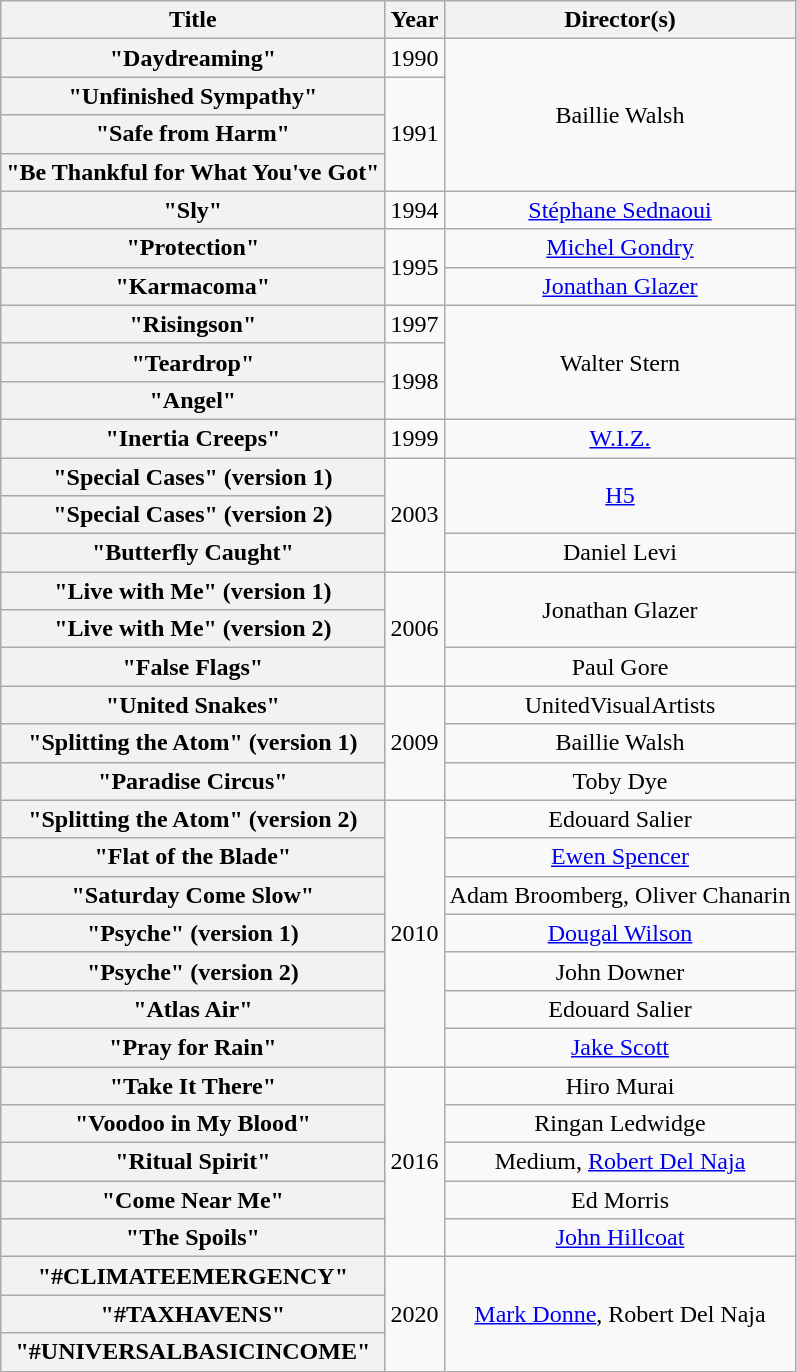<table class="wikitable plainrowheaders" style="text-align:center;">
<tr>
<th scope="col">Title</th>
<th scope="col">Year</th>
<th scope="col">Director(s)</th>
</tr>
<tr>
<th scope="row">"Daydreaming"</th>
<td>1990</td>
<td rowspan="4">Baillie Walsh</td>
</tr>
<tr>
<th scope="row">"Unfinished Sympathy"</th>
<td rowspan="3">1991</td>
</tr>
<tr>
<th scope="row">"Safe from Harm"</th>
</tr>
<tr>
<th scope="row">"Be Thankful for What You've Got"</th>
</tr>
<tr>
<th scope="row">"Sly"</th>
<td>1994</td>
<td><a href='#'>Stéphane Sednaoui</a></td>
</tr>
<tr>
<th scope="row">"Protection"</th>
<td rowspan="2">1995</td>
<td><a href='#'>Michel Gondry</a></td>
</tr>
<tr>
<th scope="row">"Karmacoma"</th>
<td><a href='#'>Jonathan Glazer</a></td>
</tr>
<tr>
<th scope="row">"Risingson"</th>
<td>1997</td>
<td rowspan="3">Walter Stern</td>
</tr>
<tr>
<th scope="row">"Teardrop"</th>
<td rowspan="2">1998</td>
</tr>
<tr>
<th scope="row">"Angel"</th>
</tr>
<tr>
<th scope="row">"Inertia Creeps"</th>
<td>1999</td>
<td><a href='#'>W.I.Z.</a></td>
</tr>
<tr>
<th scope="row">"Special Cases" (version 1)</th>
<td rowspan="3">2003</td>
<td rowspan="2"><a href='#'>H5</a></td>
</tr>
<tr>
<th scope="row">"Special Cases" (version 2)</th>
</tr>
<tr>
<th scope="row">"Butterfly Caught"</th>
<td>Daniel Levi</td>
</tr>
<tr>
<th scope="row">"Live with Me" (version 1)</th>
<td rowspan="3">2006</td>
<td rowspan="2">Jonathan Glazer</td>
</tr>
<tr>
<th scope="row">"Live with Me" (version 2)</th>
</tr>
<tr>
<th scope="row">"False Flags"</th>
<td>Paul Gore</td>
</tr>
<tr>
<th scope="row">"United Snakes"</th>
<td rowspan="3">2009</td>
<td>UnitedVisualArtists</td>
</tr>
<tr>
<th scope="row">"Splitting the Atom" (version 1)</th>
<td>Baillie Walsh</td>
</tr>
<tr>
<th scope="row">"Paradise Circus"</th>
<td>Toby Dye</td>
</tr>
<tr>
<th scope="row">"Splitting the Atom" (version 2)</th>
<td rowspan="7">2010</td>
<td>Edouard Salier</td>
</tr>
<tr>
<th scope="row">"Flat of the Blade"</th>
<td><a href='#'>Ewen Spencer</a></td>
</tr>
<tr>
<th scope="row">"Saturday Come Slow"</th>
<td>Adam Broomberg, Oliver Chanarin</td>
</tr>
<tr>
<th scope="row">"Psyche" (version 1)</th>
<td><a href='#'>Dougal Wilson</a></td>
</tr>
<tr>
<th scope="row">"Psyche" (version 2)</th>
<td>John Downer</td>
</tr>
<tr>
<th scope="row">"Atlas Air"</th>
<td>Edouard Salier</td>
</tr>
<tr>
<th scope="row">"Pray for Rain"</th>
<td><a href='#'>Jake Scott</a></td>
</tr>
<tr>
<th scope="row">"Take It There"</th>
<td rowspan="5">2016</td>
<td>Hiro Murai</td>
</tr>
<tr>
<th scope="row">"Voodoo in My Blood"</th>
<td>Ringan Ledwidge</td>
</tr>
<tr>
<th scope="row">"Ritual Spirit"</th>
<td>Medium, <a href='#'>Robert Del Naja</a></td>
</tr>
<tr>
<th scope="row">"Come Near Me"</th>
<td>Ed Morris</td>
</tr>
<tr>
<th scope="row">"The Spoils"</th>
<td><a href='#'>John Hillcoat</a></td>
</tr>
<tr>
<th scope="row">"#CLIMATEEMERGENCY"</th>
<td rowspan="3">2020</td>
<td rowspan="3"><a href='#'>Mark Donne</a>, Robert Del Naja</td>
</tr>
<tr>
<th scope="row">"#TAXHAVENS"</th>
</tr>
<tr>
<th scope="row">"#UNIVERSALBASICINCOME"</th>
</tr>
</table>
